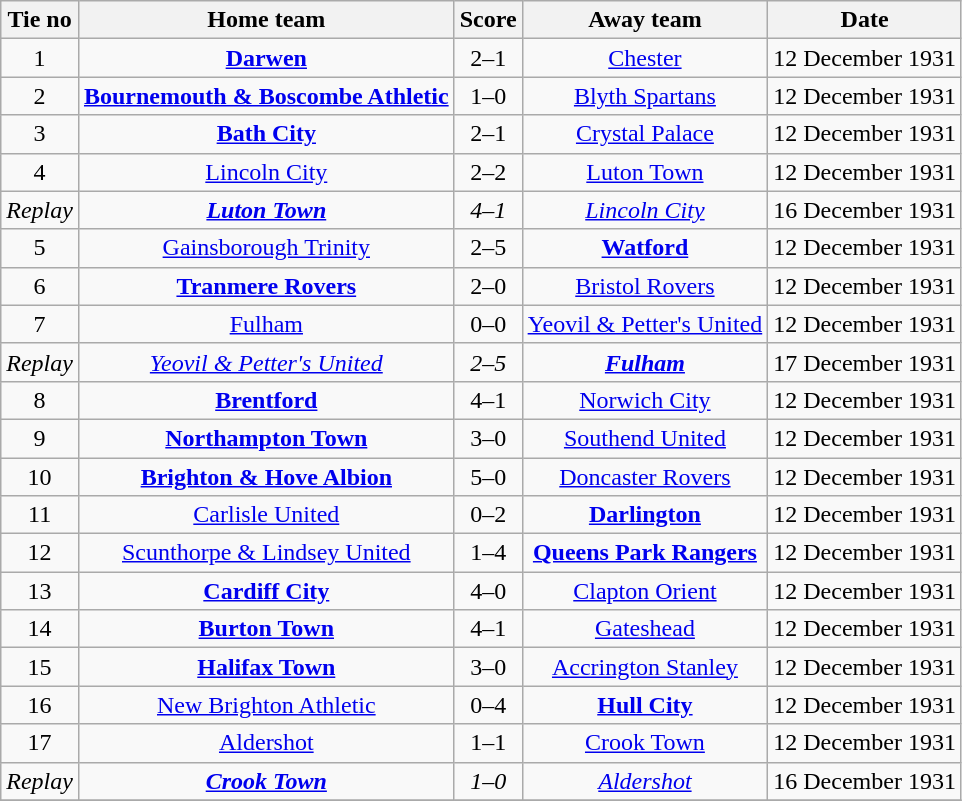<table class="wikitable" style="text-align: center">
<tr>
<th>Tie no</th>
<th>Home team</th>
<th>Score</th>
<th>Away team</th>
<th>Date</th>
</tr>
<tr>
<td>1</td>
<td><strong><a href='#'>Darwen</a></strong></td>
<td>2–1</td>
<td><a href='#'>Chester</a></td>
<td>12 December 1931</td>
</tr>
<tr>
<td>2</td>
<td><strong><a href='#'>Bournemouth & Boscombe Athletic</a></strong></td>
<td>1–0</td>
<td><a href='#'>Blyth Spartans</a></td>
<td>12 December 1931</td>
</tr>
<tr>
<td>3</td>
<td><strong><a href='#'>Bath City</a></strong></td>
<td>2–1</td>
<td><a href='#'>Crystal Palace</a></td>
<td>12 December 1931</td>
</tr>
<tr>
<td>4</td>
<td><a href='#'>Lincoln City</a></td>
<td>2–2</td>
<td><a href='#'>Luton Town</a></td>
<td>12 December 1931</td>
</tr>
<tr>
<td><em>Replay</em></td>
<td><strong><em><a href='#'>Luton Town</a></em></strong></td>
<td><em>4–1</em></td>
<td><em><a href='#'>Lincoln City</a></em></td>
<td>16 December 1931</td>
</tr>
<tr>
<td>5</td>
<td><a href='#'>Gainsborough Trinity</a></td>
<td>2–5</td>
<td><strong><a href='#'>Watford</a></strong></td>
<td>12 December 1931</td>
</tr>
<tr>
<td>6</td>
<td><strong><a href='#'>Tranmere Rovers</a></strong></td>
<td>2–0</td>
<td><a href='#'>Bristol Rovers</a></td>
<td>12 December 1931</td>
</tr>
<tr>
<td>7</td>
<td><a href='#'>Fulham</a></td>
<td>0–0</td>
<td><a href='#'>Yeovil & Petter's United</a></td>
<td>12 December 1931</td>
</tr>
<tr>
<td><em>Replay</em></td>
<td><em><a href='#'>Yeovil & Petter's United</a></em></td>
<td><em>2–5</em></td>
<td><strong><em><a href='#'>Fulham</a></em></strong></td>
<td>17 December 1931</td>
</tr>
<tr>
<td>8</td>
<td><strong><a href='#'>Brentford</a></strong></td>
<td>4–1</td>
<td><a href='#'>Norwich City</a></td>
<td>12 December 1931</td>
</tr>
<tr>
<td>9</td>
<td><strong><a href='#'>Northampton Town</a></strong></td>
<td>3–0</td>
<td><a href='#'>Southend United</a></td>
<td>12 December 1931</td>
</tr>
<tr>
<td>10</td>
<td><strong><a href='#'>Brighton & Hove Albion</a></strong></td>
<td>5–0</td>
<td><a href='#'>Doncaster Rovers</a></td>
<td>12 December 1931</td>
</tr>
<tr>
<td>11</td>
<td><a href='#'>Carlisle United</a></td>
<td>0–2</td>
<td><strong><a href='#'>Darlington</a></strong></td>
<td>12 December 1931</td>
</tr>
<tr>
<td>12</td>
<td><a href='#'>Scunthorpe & Lindsey United</a></td>
<td>1–4</td>
<td><strong><a href='#'>Queens Park Rangers</a></strong></td>
<td>12 December 1931</td>
</tr>
<tr>
<td>13</td>
<td><strong><a href='#'>Cardiff City</a></strong></td>
<td>4–0</td>
<td><a href='#'>Clapton Orient</a></td>
<td>12 December 1931</td>
</tr>
<tr>
<td>14</td>
<td><strong><a href='#'>Burton Town</a></strong></td>
<td>4–1</td>
<td><a href='#'>Gateshead</a></td>
<td>12 December 1931</td>
</tr>
<tr>
<td>15</td>
<td><strong><a href='#'>Halifax Town</a></strong></td>
<td>3–0</td>
<td><a href='#'>Accrington Stanley</a></td>
<td>12 December 1931</td>
</tr>
<tr>
<td>16</td>
<td><a href='#'>New Brighton Athletic</a></td>
<td>0–4</td>
<td><strong><a href='#'>Hull City</a></strong></td>
<td>12 December 1931</td>
</tr>
<tr>
<td>17</td>
<td><a href='#'>Aldershot</a></td>
<td>1–1</td>
<td><a href='#'>Crook Town</a></td>
<td>12 December 1931</td>
</tr>
<tr>
<td><em>Replay</em></td>
<td><strong><em><a href='#'>Crook Town</a></em></strong></td>
<td><em>1–0</em></td>
<td><em><a href='#'>Aldershot</a></em></td>
<td>16 December 1931</td>
</tr>
<tr>
</tr>
</table>
